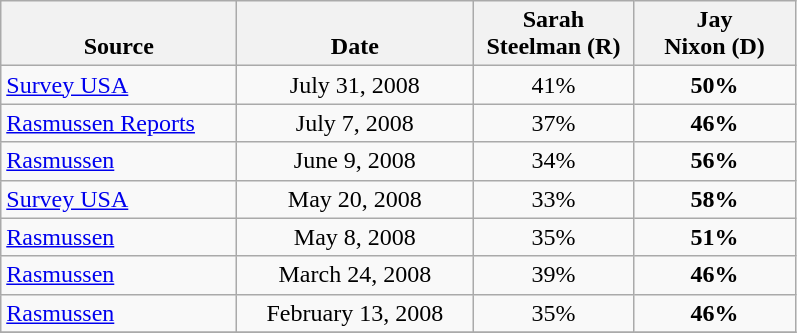<table class="wikitable" style="text-align:center">
<tr valign= bottom>
<th width=150px>Source</th>
<th width=150px>Date</th>
<th width=100px>Sarah<br>Steelman (R)</th>
<th width=100px>Jay<br>Nixon (D)</th>
</tr>
<tr>
<td align=left><a href='#'>Survey USA</a></td>
<td>July 31, 2008</td>
<td>41%</td>
<td><strong>50%</strong></td>
</tr>
<tr>
<td align=left><a href='#'>Rasmussen Reports</a></td>
<td>July 7, 2008</td>
<td>37%</td>
<td><strong>46%</strong></td>
</tr>
<tr>
<td align=left><a href='#'>Rasmussen</a></td>
<td>June 9, 2008</td>
<td>34%</td>
<td><strong>56%</strong></td>
</tr>
<tr>
<td align=left><a href='#'>Survey USA</a></td>
<td>May 20, 2008</td>
<td>33%</td>
<td><strong>58%</strong></td>
</tr>
<tr>
<td align=left><a href='#'>Rasmussen</a></td>
<td>May 8, 2008</td>
<td>35%</td>
<td><strong>51%</strong></td>
</tr>
<tr>
<td align=left><a href='#'>Rasmussen</a></td>
<td>March 24, 2008</td>
<td>39%</td>
<td><strong>46%</strong></td>
</tr>
<tr>
<td align=left><a href='#'>Rasmussen</a></td>
<td>February 13, 2008</td>
<td>35%</td>
<td><strong>46%</strong></td>
</tr>
<tr>
</tr>
</table>
